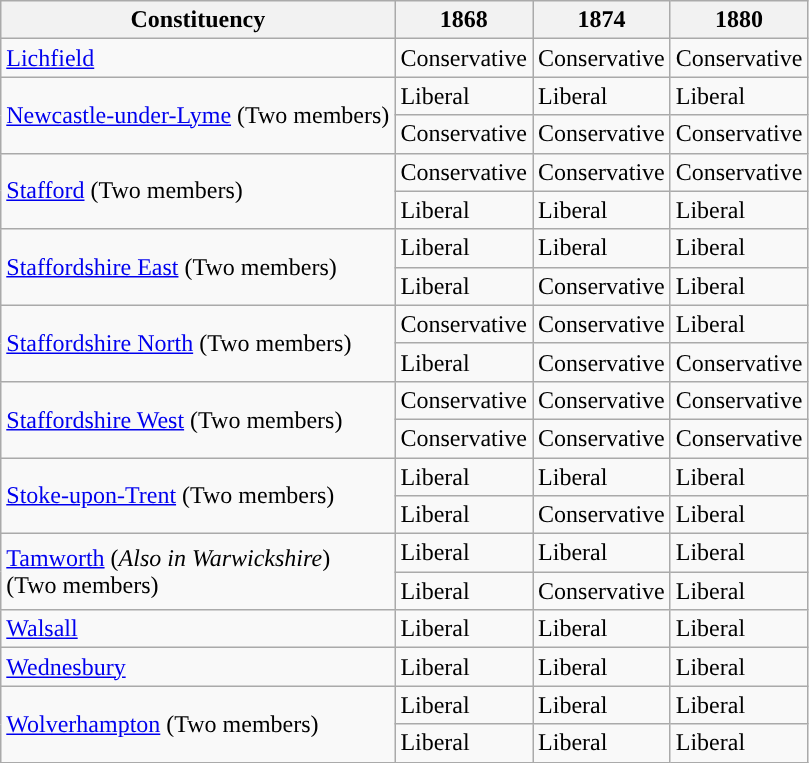<table class="wikitable">
<tr>
<th>Constituency</th>
<th>1868</th>
<th>1874</th>
<th>1880</th>
</tr>
<tr>
<td><a href='#'>Lichfield</a></td>
<td>Conservative</td>
<td>Conservative</td>
<td>Conservative</td>
</tr>
<tr>
<td rowspan="2"><a href='#'>Newcastle-under-Lyme</a> (Two members)</td>
<td>Liberal</td>
<td>Liberal</td>
<td>Liberal</td>
</tr>
<tr>
<td>Conservative</td>
<td>Conservative</td>
<td>Conservative</td>
</tr>
<tr>
<td rowspan="2"><a href='#'>Stafford</a> (Two members)</td>
<td>Conservative</td>
<td>Conservative</td>
<td>Conservative</td>
</tr>
<tr>
<td>Liberal</td>
<td>Liberal</td>
<td>Liberal</td>
</tr>
<tr>
<td rowspan="2"><a href='#'>Staffordshire East</a> (Two members)</td>
<td>Liberal</td>
<td>Liberal</td>
<td>Liberal</td>
</tr>
<tr>
<td>Liberal</td>
<td>Conservative</td>
<td>Liberal</td>
</tr>
<tr>
<td rowspan="2"><a href='#'>Staffordshire North</a> (Two members)</td>
<td>Conservative</td>
<td>Conservative</td>
<td>Liberal</td>
</tr>
<tr>
<td>Liberal</td>
<td>Conservative</td>
<td>Conservative</td>
</tr>
<tr>
<td rowspan="2"><a href='#'>Staffordshire West</a> (Two members)</td>
<td>Conservative</td>
<td>Conservative</td>
<td>Conservative</td>
</tr>
<tr>
<td>Conservative</td>
<td>Conservative</td>
<td>Conservative</td>
</tr>
<tr>
<td rowspan="2"><a href='#'>Stoke-upon-Trent</a> (Two members)</td>
<td>Liberal</td>
<td>Liberal</td>
<td>Liberal</td>
</tr>
<tr>
<td>Liberal</td>
<td>Conservative</td>
<td>Liberal</td>
</tr>
<tr>
<td rowspan="2"><a href='#'>Tamworth</a> (<em>Also in Warwickshire</em>)<br>(Two members)</td>
<td>Liberal</td>
<td>Liberal</td>
<td>Liberal</td>
</tr>
<tr>
<td>Liberal</td>
<td>Conservative</td>
<td>Liberal</td>
</tr>
<tr>
<td><a href='#'>Walsall</a></td>
<td>Liberal</td>
<td>Liberal</td>
<td>Liberal</td>
</tr>
<tr>
<td><a href='#'>Wednesbury</a></td>
<td>Liberal</td>
<td>Liberal</td>
<td>Liberal</td>
</tr>
<tr>
<td rowspan="2"><a href='#'>Wolverhampton</a> (Two members)</td>
<td>Liberal</td>
<td>Liberal</td>
<td>Liberal</td>
</tr>
<tr>
<td>Liberal</td>
<td>Liberal</td>
<td>Liberal</td>
</tr>
</table>
